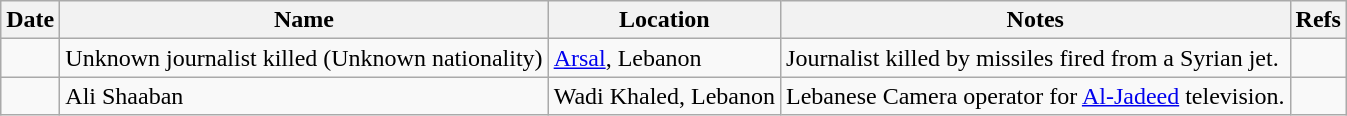<table class="wikitable sortable">
<tr>
<th>Date</th>
<th>Name</th>
<th>Location</th>
<th>Notes</th>
<th>Refs</th>
</tr>
<tr>
<td></td>
<td>Unknown journalist killed (Unknown nationality)</td>
<td><a href='#'>Arsal</a>, Lebanon</td>
<td>Journalist killed by missiles fired from a Syrian jet.</td>
<td></td>
</tr>
<tr>
<td></td>
<td>Ali Shaaban</td>
<td>Wadi Khaled, Lebanon</td>
<td>Lebanese Camera operator for <a href='#'>Al-Jadeed</a> television.</td>
<td></td>
</tr>
</table>
